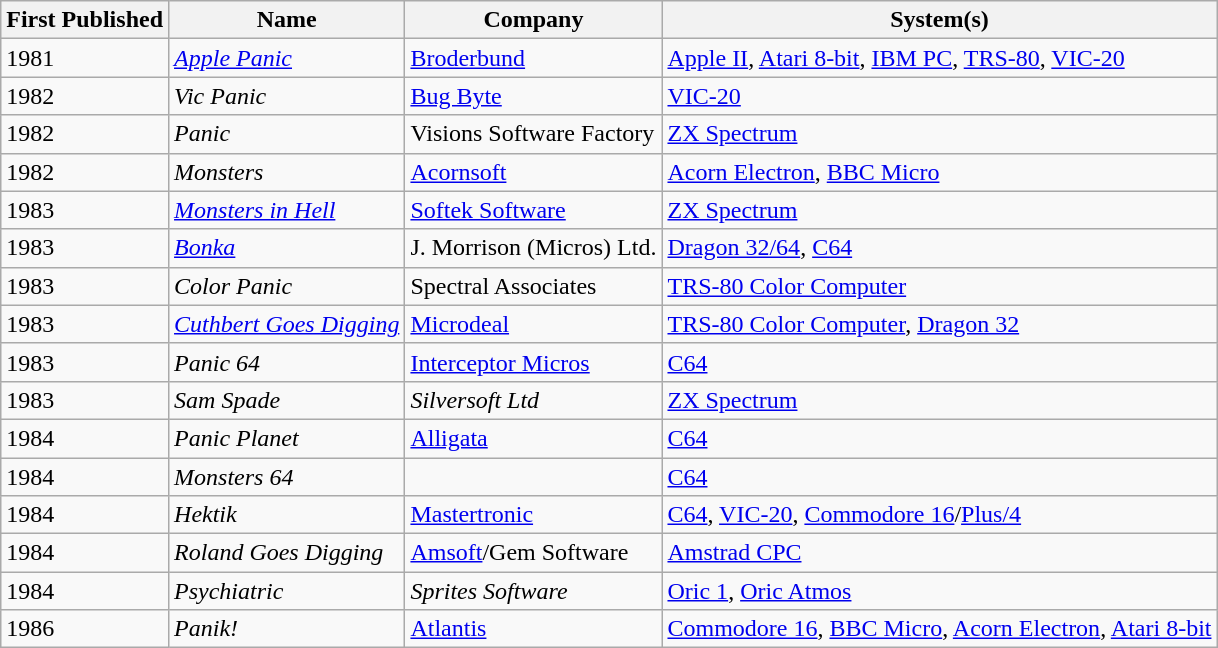<table class="wikitable">
<tr>
<th>First Published</th>
<th>Name</th>
<th>Company</th>
<th>System(s)</th>
</tr>
<tr>
<td>1981</td>
<td><em><a href='#'>Apple Panic</a></em></td>
<td><a href='#'>Broderbund</a></td>
<td><a href='#'>Apple II</a>, <a href='#'>Atari 8-bit</a>, <a href='#'>IBM PC</a>, <a href='#'>TRS-80</a>, <a href='#'>VIC-20</a></td>
</tr>
<tr>
<td>1982</td>
<td><em>Vic Panic</em></td>
<td><a href='#'>Bug Byte</a></td>
<td><a href='#'>VIC-20</a></td>
</tr>
<tr>
<td>1982</td>
<td><em>Panic</em></td>
<td>Visions Software Factory</td>
<td><a href='#'>ZX Spectrum</a></td>
</tr>
<tr>
<td>1982</td>
<td><em>Monsters</em></td>
<td><a href='#'>Acornsoft</a></td>
<td><a href='#'>Acorn Electron</a>, <a href='#'>BBC Micro</a></td>
</tr>
<tr>
<td>1983</td>
<td><em><a href='#'>Monsters in Hell</a></em></td>
<td><a href='#'>Softek Software</a></td>
<td><a href='#'>ZX Spectrum</a></td>
</tr>
<tr>
<td>1983</td>
<td><em><a href='#'>Bonka</a></em></td>
<td>J. Morrison (Micros) Ltd.</td>
<td><a href='#'>Dragon 32/64</a>, <a href='#'>C64</a></td>
</tr>
<tr>
<td>1983</td>
<td><em>Color Panic</em> </td>
<td>Spectral Associates</td>
<td><a href='#'>TRS-80 Color Computer</a></td>
</tr>
<tr>
<td>1983</td>
<td><em><a href='#'>Cuthbert Goes Digging</a></em></td>
<td><a href='#'>Microdeal</a></td>
<td><a href='#'>TRS-80 Color Computer</a>, <a href='#'>Dragon 32</a></td>
</tr>
<tr>
<td>1983</td>
<td><em>Panic 64</em></td>
<td><a href='#'>Interceptor Micros</a></td>
<td><a href='#'>C64</a></td>
</tr>
<tr>
<td>1983</td>
<td><em>Sam Spade</em></td>
<td><em>Silversoft Ltd</em></td>
<td><a href='#'>ZX Spectrum</a></td>
</tr>
<tr>
<td>1984</td>
<td><em>Panic Planet</em></td>
<td><a href='#'>Alligata</a></td>
<td><a href='#'>C64</a></td>
</tr>
<tr>
<td>1984</td>
<td><em>Monsters 64</em></td>
<td></td>
<td><a href='#'>C64</a></td>
</tr>
<tr>
<td>1984</td>
<td><em>Hektik</em></td>
<td><a href='#'>Mastertronic</a></td>
<td><a href='#'>C64</a>, <a href='#'>VIC-20</a>, <a href='#'>Commodore 16</a>/<a href='#'>Plus/4</a></td>
</tr>
<tr>
<td>1984</td>
<td><em>Roland Goes Digging</em></td>
<td><a href='#'>Amsoft</a>/Gem Software</td>
<td><a href='#'>Amstrad CPC</a></td>
</tr>
<tr>
<td>1984</td>
<td><em>Psychiatric</em></td>
<td><em>Sprites Software</em></td>
<td><a href='#'>Oric 1</a>, <a href='#'>Oric Atmos</a></td>
</tr>
<tr>
<td>1986</td>
<td><em>Panik!</em></td>
<td><a href='#'>Atlantis</a></td>
<td><a href='#'>Commodore 16</a>, <a href='#'>BBC Micro</a>, <a href='#'>Acorn Electron</a>, <a href='#'>Atari 8-bit</a></td>
</tr>
</table>
